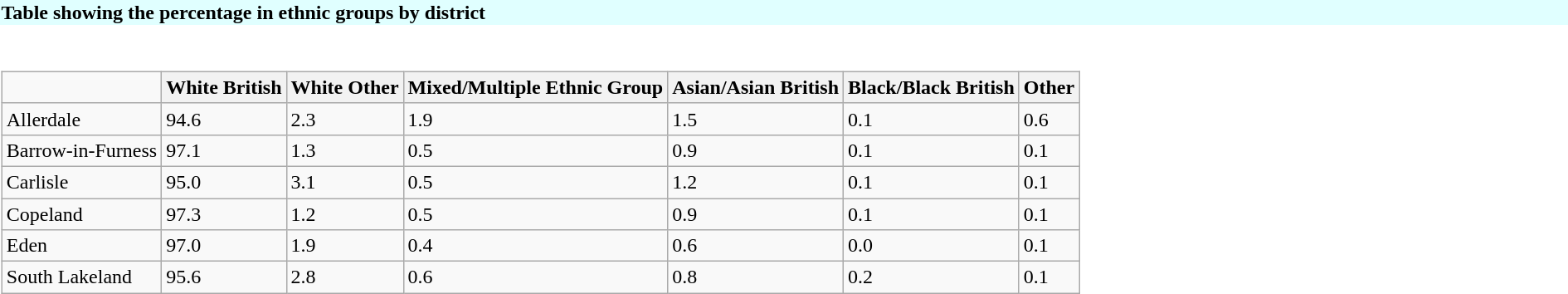<table class="Wikitable collapsible collapsed" width="100%" height="70px" style="text-align: left; border: 0px; margin-top: 0.2em;">
<tr>
<th style="background-color: #E0FFFF;">Table showing the percentage in ethnic groups by district</th>
</tr>
<tr>
<td><br><table class="wikitable">
<tr>
<td></td>
<th>White British</th>
<th>White Other</th>
<th>Mixed/Multiple Ethnic Group</th>
<th>Asian/Asian British</th>
<th>Black/Black British</th>
<th>Other</th>
</tr>
<tr>
<td>Allerdale</td>
<td>94.6</td>
<td>2.3</td>
<td>1.9</td>
<td>1.5</td>
<td>0.1</td>
<td>0.6</td>
</tr>
<tr>
<td>Barrow-in-Furness</td>
<td>97.1</td>
<td>1.3</td>
<td>0.5</td>
<td>0.9</td>
<td>0.1</td>
<td>0.1</td>
</tr>
<tr>
<td>Carlisle</td>
<td>95.0</td>
<td>3.1</td>
<td>0.5</td>
<td>1.2</td>
<td>0.1</td>
<td>0.1</td>
</tr>
<tr>
<td>Copeland</td>
<td>97.3</td>
<td>1.2</td>
<td>0.5</td>
<td>0.9</td>
<td>0.1</td>
<td>0.1</td>
</tr>
<tr>
<td>Eden</td>
<td>97.0</td>
<td>1.9</td>
<td>0.4</td>
<td>0.6</td>
<td>0.0</td>
<td>0.1</td>
</tr>
<tr>
<td>South Lakeland</td>
<td>95.6</td>
<td>2.8</td>
<td>0.6</td>
<td>0.8</td>
<td>0.2</td>
<td>0.1</td>
</tr>
</table>
</td>
</tr>
</table>
